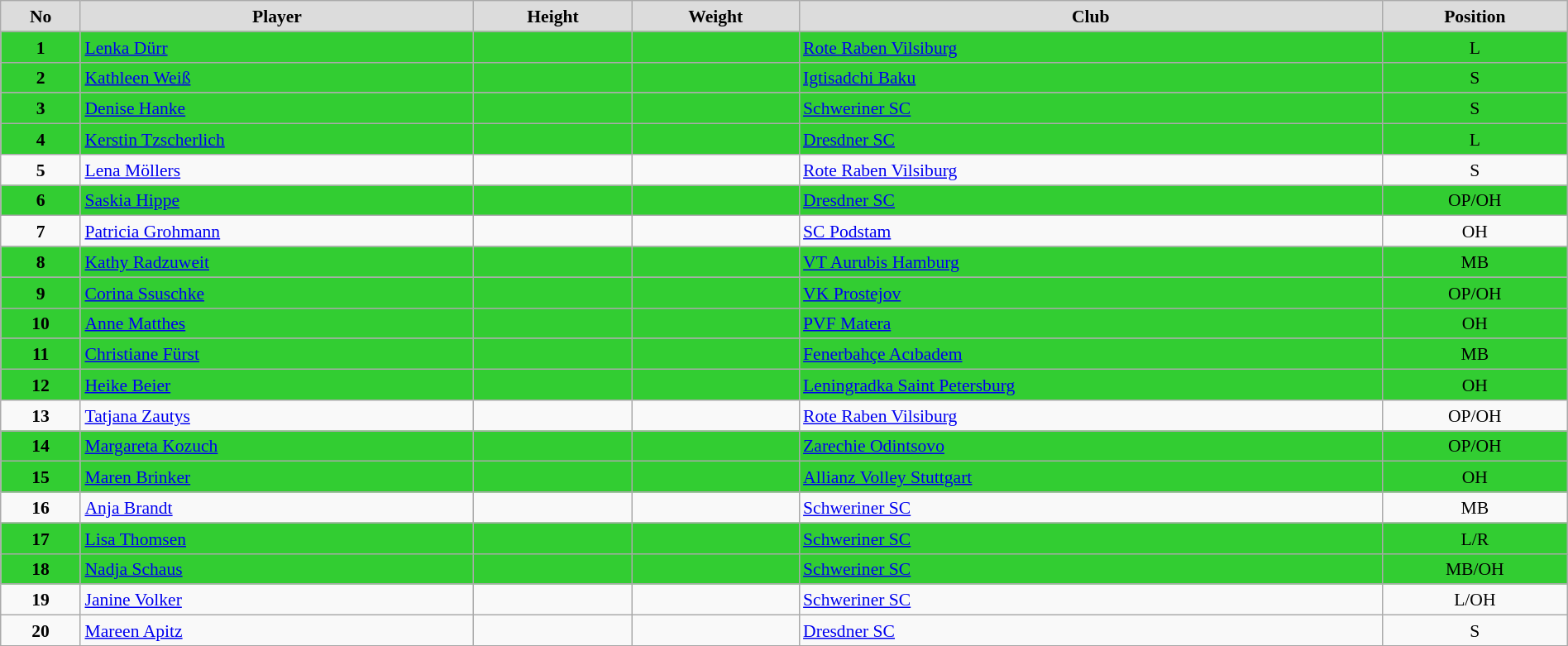<table class="wikitable" style="margin:0.5em auto; font-size:90%; line-height:1.25em;" width=100%>
<tr>
<td bgcolor="#DCDCDC" align="center"><strong>No</strong></td>
<td bgcolor="#DCDCDC" align="center"><strong>Player</strong></td>
<td bgcolor="#DCDCDC" align="center"><strong>Height</strong></td>
<td bgcolor="#DCDCDC" align="center"><strong>Weight</strong></td>
<td bgcolor="#DCDCDC" align="center"><strong>Club</strong></td>
<td bgcolor="#DCDCDC" align="center"><strong>Position</strong></td>
</tr>
<tr>
<td style="background:limegreen;" align="center"><strong>1</strong></td>
<td style="background:limegreen;"><a href='#'>Lenka Dürr</a></td>
<td style="background:limegreen;" align="center"></td>
<td style="background:limegreen;" align="center"></td>
<td style="background:limegreen;"> <a href='#'>Rote Raben Vilsiburg</a></td>
<td style="background:limegreen;" align="center">L</td>
</tr>
<tr>
<td style="background:limegreen;" align="center"><strong>2</strong></td>
<td style="background:limegreen;"><a href='#'>Kathleen Weiß</a></td>
<td style="background:limegreen;" align="center"></td>
<td style="background:limegreen;" align="center"></td>
<td style="background:limegreen;"> <a href='#'>Igtisadchi Baku</a></td>
<td style="background:limegreen;" align="center">S</td>
</tr>
<tr>
<td style="background:limegreen;" align="center"><strong>3</strong></td>
<td style="background:limegreen;"><a href='#'>Denise Hanke</a></td>
<td style="background:limegreen;" align="center"></td>
<td style="background:limegreen;" align="center"></td>
<td style="background:limegreen;"> <a href='#'>Schweriner SC</a></td>
<td style="background:limegreen;" align="center">S</td>
</tr>
<tr>
<td style="background:limegreen;" align="center"><strong>4</strong></td>
<td style="background:limegreen;"><a href='#'>Kerstin Tzscherlich</a></td>
<td style="background:limegreen;" align="center"></td>
<td style="background:limegreen;" align="center"></td>
<td style="background:limegreen;"> <a href='#'>Dresdner SC</a></td>
<td style="background:limegreen;" align="center">L</td>
</tr>
<tr>
<td align="center"><strong>5</strong></td>
<td><a href='#'>Lena Möllers</a></td>
<td align="center"></td>
<td align="center"></td>
<td> <a href='#'>Rote Raben Vilsiburg</a></td>
<td align="center">S</td>
</tr>
<tr>
<td style="background:limegreen;" align="center"><strong>6</strong></td>
<td style="background:limegreen;"><a href='#'>Saskia Hippe</a></td>
<td style="background:limegreen;" align="center"></td>
<td style="background:limegreen;" align="center"></td>
<td style="background:limegreen;"> <a href='#'>Dresdner SC</a></td>
<td style="background:limegreen;" align="center">OP/OH</td>
</tr>
<tr>
<td align="center"><strong>7</strong></td>
<td><a href='#'>Patricia Grohmann</a></td>
<td align="center"></td>
<td align="center"></td>
<td> <a href='#'>SC Podstam</a></td>
<td align="center">OH</td>
</tr>
<tr>
<td style="background:limegreen;" align="center"><strong>8</strong></td>
<td style="background:limegreen;"><a href='#'>Kathy Radzuweit</a></td>
<td style="background:limegreen;" align="center"></td>
<td style="background:limegreen;" align="center"></td>
<td style="background:limegreen;"> <a href='#'>VT Aurubis Hamburg</a></td>
<td style="background:limegreen;" align="center">MB</td>
</tr>
<tr>
<td style="background:limegreen;" align="center"><strong>9</strong></td>
<td style="background:limegreen;"><a href='#'>Corina Ssuschke</a></td>
<td style="background:limegreen;" align="center"></td>
<td style="background:limegreen;" align="center"></td>
<td style="background:limegreen;"> <a href='#'>VK Prostejov</a></td>
<td style="background:limegreen;" align="center">OP/OH</td>
</tr>
<tr>
<td style="background:limegreen;" align="center"><strong>10</strong></td>
<td style="background:limegreen;"><a href='#'>Anne Matthes</a></td>
<td style="background:limegreen;" align="center"></td>
<td style="background:limegreen;" align="center"></td>
<td style="background:limegreen;"> <a href='#'>PVF Matera</a></td>
<td style="background:limegreen;" align="center">OH</td>
</tr>
<tr>
<td style="background:limegreen;" align="center"><strong>11</strong></td>
<td style="background:limegreen;"><a href='#'>Christiane Fürst</a></td>
<td style="background:limegreen;" align="center"></td>
<td style="background:limegreen;" align="center"></td>
<td style="background:limegreen;"> <a href='#'>Fenerbahçe Acıbadem</a></td>
<td style="background:limegreen;" align="center">MB</td>
</tr>
<tr>
<td style="background:limegreen;" align="center"><strong>12</strong></td>
<td style="background:limegreen;"><a href='#'>Heike Beier</a></td>
<td style="background:limegreen;" align="center"></td>
<td style="background:limegreen;" align="center"></td>
<td style="background:limegreen;"> <a href='#'>Leningradka Saint Petersburg</a></td>
<td style="background:limegreen;" align="center">OH</td>
</tr>
<tr>
<td align="center"><strong>13</strong></td>
<td><a href='#'>Tatjana Zautys</a></td>
<td align="center"></td>
<td align="center"></td>
<td> <a href='#'>Rote Raben Vilsiburg</a></td>
<td align="center">OP/OH</td>
</tr>
<tr>
<td style="background:limegreen;" align="center"><strong>14</strong></td>
<td style="background:limegreen;"><a href='#'>Margareta Kozuch</a></td>
<td style="background:limegreen;" align="center"></td>
<td style="background:limegreen;" align="center"></td>
<td style="background:limegreen;"> <a href='#'>Zarechie Odintsovo</a></td>
<td style="background:limegreen;" align="center">OP/OH</td>
</tr>
<tr>
<td style="background:limegreen;" align="center"><strong>15</strong></td>
<td style="background:limegreen;"><a href='#'>Maren Brinker</a></td>
<td style="background:limegreen;" align="center"></td>
<td style="background:limegreen;" align="center"></td>
<td style="background:limegreen;"> <a href='#'>Allianz Volley Stuttgart</a></td>
<td style="background:limegreen;" align="center">OH</td>
</tr>
<tr>
<td align="center"><strong>16</strong></td>
<td><a href='#'>Anja Brandt</a></td>
<td align="center"></td>
<td align="center"></td>
<td> <a href='#'>Schweriner SC</a></td>
<td align="center">MB</td>
</tr>
<tr>
<td style="background:limegreen;" align="center"><strong>17</strong></td>
<td style="background:limegreen;"><a href='#'>Lisa Thomsen</a></td>
<td style="background:limegreen;" align="center"></td>
<td style="background:limegreen;" align="center"></td>
<td style="background:limegreen;"> <a href='#'>Schweriner SC</a></td>
<td style="background:limegreen;" align="center">L/R</td>
</tr>
<tr>
<td style="background:limegreen;" align="center"><strong>18</strong></td>
<td style="background:limegreen;"><a href='#'>Nadja Schaus</a></td>
<td style="background:limegreen;" align="center"></td>
<td style="background:limegreen;" align="center"></td>
<td style="background:limegreen;"> <a href='#'>Schweriner SC</a></td>
<td style="background:limegreen;" align="center">MB/OH</td>
</tr>
<tr>
<td align="center"><strong>19</strong></td>
<td><a href='#'>Janine Volker</a></td>
<td align="center"></td>
<td align="center"></td>
<td> <a href='#'>Schweriner SC</a></td>
<td align="center">L/OH</td>
</tr>
<tr>
<td align="center"><strong>20</strong></td>
<td><a href='#'>Mareen Apitz</a></td>
<td align="center"></td>
<td align="center"></td>
<td> <a href='#'>Dresdner SC</a></td>
<td align="center">S</td>
</tr>
<tr>
</tr>
</table>
